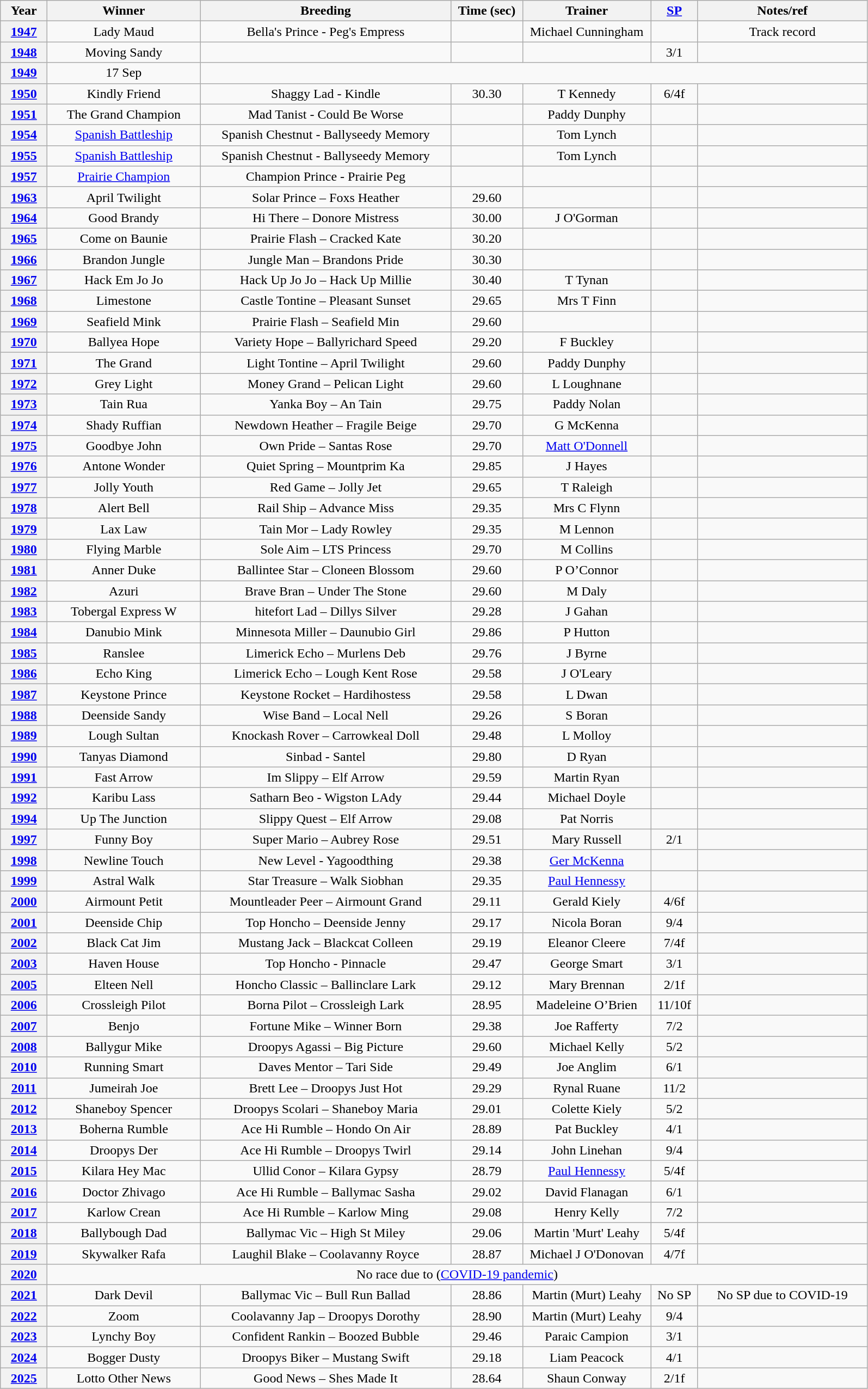<table class="wikitable" style="text-align:center">
<tr>
<th width=50>Year</th>
<th width=180>Winner</th>
<th width=300>Breeding</th>
<th width=80>Time (sec)</th>
<th width=150>Trainer</th>
<th width=50><a href='#'>SP</a></th>
<th width=200>Notes/ref</th>
</tr>
<tr>
<th><a href='#'>1947</a></th>
<td>Lady Maud</td>
<td>Bella's Prince - Peg's Empress</td>
<td></td>
<td>Michael Cunningham</td>
<td></td>
<td>Track record</td>
</tr>
<tr>
<th><a href='#'>1948</a></th>
<td>Moving Sandy</td>
<td></td>
<td></td>
<td></td>
<td>3/1</td>
<td></td>
</tr>
<tr>
<th><a href='#'>1949</a></th>
<td>17 Sep</td>
</tr>
<tr>
<th><a href='#'>1950</a></th>
<td>Kindly Friend</td>
<td>Shaggy Lad - Kindle</td>
<td>30.30</td>
<td>T Kennedy</td>
<td>6/4f</td>
<td></td>
</tr>
<tr>
<th><a href='#'>1951</a></th>
<td>The Grand Champion</td>
<td>Mad Tanist - Could Be Worse</td>
<td></td>
<td>Paddy Dunphy</td>
<td></td>
<td></td>
</tr>
<tr>
<th><a href='#'>1954</a></th>
<td><a href='#'>Spanish Battleship</a></td>
<td>Spanish Chestnut - Ballyseedy Memory</td>
<td></td>
<td>Tom Lynch</td>
<td></td>
<td></td>
</tr>
<tr>
<th><a href='#'>1955</a></th>
<td><a href='#'>Spanish Battleship</a></td>
<td>Spanish Chestnut - Ballyseedy Memory</td>
<td></td>
<td>Tom Lynch</td>
<td></td>
<td></td>
</tr>
<tr>
<th><a href='#'>1957</a></th>
<td><a href='#'>Prairie Champion</a></td>
<td>Champion Prince - Prairie Peg</td>
<td></td>
<td></td>
<td></td>
<td></td>
</tr>
<tr>
<th><a href='#'>1963</a></th>
<td>April Twilight</td>
<td>Solar Prince – Foxs Heather</td>
<td>29.60</td>
<td></td>
<td></td>
<td></td>
</tr>
<tr>
<th><a href='#'>1964</a></th>
<td>Good Brandy</td>
<td>Hi There – Donore Mistress</td>
<td>30.00</td>
<td>J O'Gorman</td>
<td></td>
<td></td>
</tr>
<tr>
<th><a href='#'>1965</a></th>
<td>Come on Baunie</td>
<td>Prairie Flash – Cracked Kate</td>
<td>30.20</td>
<td></td>
<td></td>
<td></td>
</tr>
<tr>
<th><a href='#'>1966</a></th>
<td>Brandon Jungle</td>
<td>Jungle Man – Brandons Pride</td>
<td>30.30</td>
<td></td>
<td></td>
<td></td>
</tr>
<tr>
<th><a href='#'>1967</a></th>
<td>Hack Em Jo Jo</td>
<td>Hack Up Jo Jo – Hack Up Millie</td>
<td>30.40</td>
<td>T Tynan</td>
<td></td>
<td></td>
</tr>
<tr>
<th><a href='#'>1968</a></th>
<td>Limestone</td>
<td>Castle Tontine – Pleasant Sunset</td>
<td>29.65</td>
<td>Mrs T Finn</td>
<td></td>
<td></td>
</tr>
<tr>
<th><a href='#'>1969</a></th>
<td>Seafield Mink</td>
<td>Prairie Flash – Seafield Min</td>
<td>29.60</td>
<td></td>
<td></td>
<td></td>
</tr>
<tr>
<th><a href='#'>1970</a></th>
<td>Ballyea Hope</td>
<td>Variety Hope – Ballyrichard Speed</td>
<td>29.20</td>
<td>F Buckley</td>
<td></td>
<td></td>
</tr>
<tr>
<th><a href='#'>1971</a></th>
<td>The Grand</td>
<td>Light Tontine – April Twilight</td>
<td>29.60</td>
<td>Paddy Dunphy</td>
<td></td>
<td></td>
</tr>
<tr>
<th><a href='#'>1972</a></th>
<td>Grey Light</td>
<td>Money Grand – Pelican Light</td>
<td>29.60</td>
<td>L Loughnane</td>
<td></td>
<td></td>
</tr>
<tr>
<th><a href='#'>1973</a></th>
<td>Tain Rua</td>
<td>Yanka Boy – An Tain</td>
<td>29.75</td>
<td>Paddy Nolan</td>
<td></td>
<td></td>
</tr>
<tr>
<th><a href='#'>1974</a></th>
<td>Shady Ruffian</td>
<td>Newdown Heather – Fragile Beige</td>
<td>29.70</td>
<td>G McKenna</td>
<td></td>
<td></td>
</tr>
<tr>
<th><a href='#'>1975</a></th>
<td>Goodbye John</td>
<td>Own Pride – Santas Rose</td>
<td>29.70</td>
<td><a href='#'>Matt O'Donnell</a></td>
<td></td>
<td></td>
</tr>
<tr>
<th><a href='#'>1976</a></th>
<td>Antone Wonder</td>
<td>Quiet Spring – Mountprim Ka</td>
<td>29.85</td>
<td>J Hayes</td>
<td></td>
<td></td>
</tr>
<tr>
<th><a href='#'>1977</a></th>
<td>Jolly Youth</td>
<td>Red Game – Jolly Jet</td>
<td>29.65</td>
<td>T Raleigh</td>
<td></td>
<td></td>
</tr>
<tr>
<th><a href='#'>1978</a></th>
<td>Alert Bell</td>
<td>Rail Ship – Advance Miss</td>
<td>29.35</td>
<td>Mrs C Flynn</td>
<td></td>
<td></td>
</tr>
<tr>
<th><a href='#'>1979</a></th>
<td>Lax Law</td>
<td>Tain Mor – Lady Rowley</td>
<td>29.35</td>
<td>M Lennon</td>
<td></td>
<td></td>
</tr>
<tr>
<th><a href='#'>1980</a></th>
<td>Flying Marble</td>
<td>Sole Aim – LTS Princess</td>
<td>29.70</td>
<td>M Collins</td>
<td></td>
<td></td>
</tr>
<tr>
<th><a href='#'>1981</a></th>
<td>Anner Duke</td>
<td>Ballintee Star – Cloneen Blossom</td>
<td>29.60</td>
<td>P O’Connor</td>
<td></td>
<td></td>
</tr>
<tr>
<th><a href='#'>1982</a></th>
<td>Azuri</td>
<td>Brave Bran – Under The Stone</td>
<td>29.60</td>
<td>M Daly</td>
<td></td>
<td></td>
</tr>
<tr>
<th><a href='#'>1983</a></th>
<td>Tobergal Express W</td>
<td>hitefort Lad – Dillys Silver</td>
<td>29.28</td>
<td>J Gahan</td>
<td></td>
<td></td>
</tr>
<tr>
<th><a href='#'>1984</a></th>
<td>Danubio Mink</td>
<td>Minnesota Miller – Daunubio Girl</td>
<td>29.86</td>
<td>P Hutton</td>
<td></td>
<td></td>
</tr>
<tr>
<th><a href='#'>1985</a></th>
<td>Ranslee</td>
<td>Limerick Echo – Murlens Deb</td>
<td>29.76</td>
<td>J Byrne</td>
<td></td>
<td></td>
</tr>
<tr>
<th><a href='#'>1986</a></th>
<td>Echo King</td>
<td>Limerick Echo – Lough Kent Rose</td>
<td>29.58</td>
<td>J O'Leary</td>
<td></td>
<td></td>
</tr>
<tr>
<th><a href='#'>1987</a></th>
<td>Keystone Prince</td>
<td>Keystone Rocket – Hardihostess</td>
<td>29.58</td>
<td>L Dwan</td>
<td></td>
<td></td>
</tr>
<tr>
<th><a href='#'>1988</a></th>
<td>Deenside Sandy</td>
<td>Wise Band – Local Nell</td>
<td>29.26</td>
<td>S Boran</td>
<td></td>
<td></td>
</tr>
<tr>
<th><a href='#'>1989</a></th>
<td>Lough Sultan</td>
<td>Knockash Rover – Carrowkeal Doll</td>
<td>29.48</td>
<td>L Molloy</td>
<td></td>
<td></td>
</tr>
<tr>
<th><a href='#'>1990</a></th>
<td>Tanyas Diamond</td>
<td>Sinbad - Santel</td>
<td>29.80</td>
<td>D Ryan</td>
<td></td>
<td></td>
</tr>
<tr>
<th><a href='#'>1991</a></th>
<td>Fast Arrow</td>
<td>Im Slippy – Elf Arrow</td>
<td>29.59</td>
<td>Martin Ryan</td>
<td></td>
<td></td>
</tr>
<tr>
<th><a href='#'>1992</a></th>
<td>Karibu Lass</td>
<td>Satharn Beo - Wigston LAdy</td>
<td>29.44</td>
<td>Michael Doyle</td>
<td></td>
<td></td>
</tr>
<tr>
<th><a href='#'>1994</a></th>
<td>Up The Junction</td>
<td>Slippy Quest – Elf Arrow</td>
<td>29.08</td>
<td>Pat Norris</td>
<td></td>
<td></td>
</tr>
<tr>
<th><a href='#'>1997</a></th>
<td>Funny Boy</td>
<td>Super Mario – Aubrey Rose</td>
<td>29.51</td>
<td>Mary Russell</td>
<td>2/1</td>
<td></td>
</tr>
<tr>
<th><a href='#'>1998</a></th>
<td>Newline Touch</td>
<td>New Level - Yagoodthing</td>
<td>29.38</td>
<td><a href='#'>Ger McKenna</a></td>
<td></td>
<td></td>
</tr>
<tr>
<th><a href='#'>1999</a></th>
<td>Astral Walk</td>
<td>Star Treasure – Walk Siobhan</td>
<td>29.35</td>
<td><a href='#'>Paul Hennessy</a></td>
<td></td>
<td></td>
</tr>
<tr>
<th><a href='#'>2000</a></th>
<td>Airmount Petit</td>
<td>Mountleader Peer – Airmount Grand</td>
<td>29.11</td>
<td>Gerald Kiely</td>
<td>4/6f</td>
<td></td>
</tr>
<tr>
<th><a href='#'>2001</a></th>
<td>Deenside Chip</td>
<td>Top Honcho – Deenside Jenny</td>
<td>29.17</td>
<td>Nicola Boran</td>
<td>9/4</td>
<td></td>
</tr>
<tr>
<th><a href='#'>2002</a></th>
<td>Black Cat Jim</td>
<td>Mustang Jack – Blackcat Colleen</td>
<td>29.19</td>
<td>Eleanor Cleere</td>
<td>7/4f</td>
<td></td>
</tr>
<tr>
<th><a href='#'>2003</a></th>
<td>Haven House</td>
<td>Top Honcho - Pinnacle</td>
<td>29.47</td>
<td>George Smart</td>
<td>3/1</td>
<td></td>
</tr>
<tr>
<th><a href='#'>2005</a></th>
<td>Elteen Nell</td>
<td>Honcho Classic – Ballinclare Lark</td>
<td>29.12</td>
<td>Mary Brennan</td>
<td>2/1f</td>
<td></td>
</tr>
<tr>
<th><a href='#'>2006</a></th>
<td>Crossleigh Pilot</td>
<td>Borna Pilot – Crossleigh Lark</td>
<td>28.95</td>
<td>Madeleine O’Brien</td>
<td>11/10f</td>
<td></td>
</tr>
<tr>
<th><a href='#'>2007</a></th>
<td>Benjo</td>
<td>Fortune Mike – Winner Born</td>
<td>29.38</td>
<td>Joe Rafferty</td>
<td>7/2</td>
<td></td>
</tr>
<tr>
<th><a href='#'>2008</a></th>
<td>Ballygur Mike</td>
<td>Droopys Agassi – Big Picture</td>
<td>29.60</td>
<td>Michael Kelly</td>
<td>5/2</td>
<td></td>
</tr>
<tr>
<th><a href='#'>2010</a></th>
<td>Running Smart</td>
<td>Daves Mentor – Tari Side</td>
<td>29.49</td>
<td>Joe Anglim</td>
<td>6/1</td>
<td></td>
</tr>
<tr>
<th><a href='#'>2011</a></th>
<td>Jumeirah Joe</td>
<td>Brett Lee – Droopys Just Hot</td>
<td>29.29</td>
<td>Rynal Ruane</td>
<td>11/2</td>
<td></td>
</tr>
<tr>
<th><a href='#'>2012</a></th>
<td>Shaneboy Spencer</td>
<td>Droopys Scolari – Shaneboy Maria</td>
<td>29.01</td>
<td>Colette Kiely</td>
<td>5/2</td>
<td></td>
</tr>
<tr>
<th><a href='#'>2013</a></th>
<td>Boherna Rumble</td>
<td>Ace Hi Rumble – Hondo On Air</td>
<td>28.89</td>
<td>Pat Buckley</td>
<td>4/1</td>
<td></td>
</tr>
<tr>
<th><a href='#'>2014</a></th>
<td>Droopys Der</td>
<td>Ace Hi Rumble – Droopys Twirl</td>
<td>29.14</td>
<td>John Linehan</td>
<td>9/4</td>
<td></td>
</tr>
<tr>
<th><a href='#'>2015</a></th>
<td>Kilara Hey Mac</td>
<td>Ullid Conor – Kilara Gypsy</td>
<td>28.79</td>
<td><a href='#'>Paul Hennessy</a></td>
<td>5/4f</td>
<td></td>
</tr>
<tr>
<th><a href='#'>2016</a></th>
<td>Doctor Zhivago</td>
<td>Ace Hi Rumble – Ballymac Sasha</td>
<td>29.02</td>
<td>David Flanagan</td>
<td>6/1</td>
<td></td>
</tr>
<tr>
<th><a href='#'>2017</a></th>
<td>Karlow Crean</td>
<td>Ace Hi Rumble – Karlow Ming</td>
<td>29.08</td>
<td>Henry Kelly</td>
<td>7/2</td>
<td></td>
</tr>
<tr>
<th><a href='#'>2018</a></th>
<td>Ballybough Dad</td>
<td>Ballymac Vic – High St Miley</td>
<td>29.06</td>
<td>Martin 'Murt' Leahy</td>
<td>5/4f</td>
<td></td>
</tr>
<tr>
<th><a href='#'>2019</a></th>
<td>Skywalker Rafa</td>
<td>Laughil Blake – Coolavanny Royce</td>
<td>28.87</td>
<td>Michael J O'Donovan</td>
<td>4/7f</td>
<td></td>
</tr>
<tr>
<th><a href='#'>2020</a></th>
<td colspan=6>No race due to (<a href='#'>COVID-19 pandemic</a>)</td>
</tr>
<tr>
<th><a href='#'>2021</a></th>
<td>Dark Devil</td>
<td>Ballymac Vic – Bull Run Ballad</td>
<td>28.86</td>
<td>Martin (Murt) Leahy</td>
<td>No SP</td>
<td>No SP due to COVID-19</td>
</tr>
<tr>
<th><a href='#'>2022</a></th>
<td>Zoom</td>
<td>Coolavanny Jap – Droopys Dorothy</td>
<td>28.90</td>
<td>Martin (Murt) Leahy</td>
<td>9/4</td>
<td></td>
</tr>
<tr>
<th><a href='#'>2023</a></th>
<td>Lynchy Boy</td>
<td>Confident Rankin – Boozed Bubble</td>
<td>29.46</td>
<td>Paraic Campion</td>
<td>3/1</td>
<td></td>
</tr>
<tr>
<th><a href='#'>2024</a></th>
<td>Bogger Dusty</td>
<td>Droopys Biker – Mustang Swift</td>
<td>29.18</td>
<td>Liam Peacock</td>
<td>4/1</td>
<td></td>
</tr>
<tr>
<th><a href='#'>2025</a></th>
<td>Lotto Other News</td>
<td>Good News – Shes Made It</td>
<td>28.64</td>
<td>Shaun Conway</td>
<td>2/1f</td>
<td></td>
</tr>
</table>
